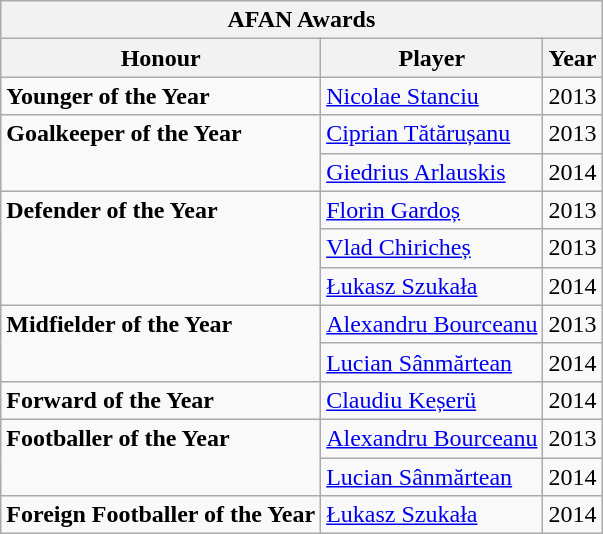<table class="wikitable" align=center>
<tr>
<th Colspan=3>AFAN Awards</th>
</tr>
<tr>
<th Align=Left>Honour</th>
<th Align=Left>Player</th>
<th Align=Left>Year</th>
</tr>
<tr>
<td valign="top" Rowspan=1 Align=left><strong>Younger of the Year</strong></td>
<td><a href='#'>Nicolae Stanciu</a></td>
<td class="wikitable" align=center>2013</td>
</tr>
<tr>
<td valign="top" Rowspan=2 Align=left><strong>Goalkeeper of the Year</strong></td>
<td><a href='#'>Ciprian Tătărușanu</a></td>
<td class="wikitable" align=center>2013</td>
</tr>
<tr>
<td><a href='#'>Giedrius Arlauskis</a></td>
<td class="wikitable" align=center>2014</td>
</tr>
<tr>
<td valign="top" Rowspan=3 Align=left><strong>Defender of the Year</strong></td>
<td><a href='#'>Florin Gardoș</a></td>
<td class="wikitable" align=center>2013</td>
</tr>
<tr>
<td><a href='#'>Vlad Chiricheș</a></td>
<td class="wikitable" align=center>2013</td>
</tr>
<tr>
<td><a href='#'>Łukasz Szukała</a></td>
<td class="wikitable" align=center>2014</td>
</tr>
<tr>
<td valign="top" Rowspan=2 Align=left><strong>Midfielder of the Year</strong></td>
<td><a href='#'>Alexandru Bourceanu</a></td>
<td class="wikitable" align=center>2013</td>
</tr>
<tr>
<td><a href='#'>Lucian Sânmărtean</a></td>
<td class="wikitable" align=center>2014</td>
</tr>
<tr>
<td valign="top" Rowspan=1 Align=left><strong>Forward of the Year</strong></td>
<td><a href='#'>Claudiu Keșerü</a></td>
<td class="wikitable" align=center>2014</td>
</tr>
<tr>
<td valign="top" Rowspan=2 Align=left><strong>Footballer of the Year</strong></td>
<td><a href='#'>Alexandru Bourceanu</a></td>
<td class="wikitable" align=center>2013</td>
</tr>
<tr>
<td><a href='#'>Lucian Sânmărtean</a></td>
<td class="wikitable" align=center>2014</td>
</tr>
<tr>
<td valign="top" Rowspan=1 Align=left><strong>Foreign Footballer of the Year</strong></td>
<td><a href='#'>Łukasz Szukała</a></td>
<td class="wikitable" align=center>2014</td>
</tr>
</table>
